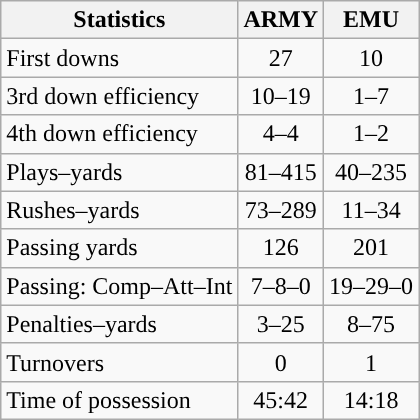<table class="wikitable">
<tr>
<th>Statistics</th>
<th>ARMY</th>
<th>EMU</th>
</tr>
<tr>
<td>First downs</td>
<td align=center>27</td>
<td align=center>10</td>
</tr>
<tr>
<td>3rd down efficiency</td>
<td align=center>10–19</td>
<td align=center>1–7</td>
</tr>
<tr>
<td>4th down efficiency</td>
<td align=center>4–4</td>
<td align=center>1–2</td>
</tr>
<tr>
<td>Plays–yards</td>
<td align=center>81–415</td>
<td align=center>40–235</td>
</tr>
<tr>
<td>Rushes–yards</td>
<td align=center>73–289</td>
<td align=center>11–34</td>
</tr>
<tr>
<td>Passing yards</td>
<td align=center>126</td>
<td align=center>201</td>
</tr>
<tr>
<td>Passing: Comp–Att–Int</td>
<td align=center>7–8–0</td>
<td align=center>19–29–0</td>
</tr>
<tr>
<td>Penalties–yards</td>
<td align=center>3–25</td>
<td align=center>8–75</td>
</tr>
<tr>
<td>Turnovers</td>
<td align=center>0</td>
<td align=center>1</td>
</tr>
<tr>
<td>Time of possession</td>
<td align=center>45:42</td>
<td align=center>14:18</td>
</tr>
</table>
